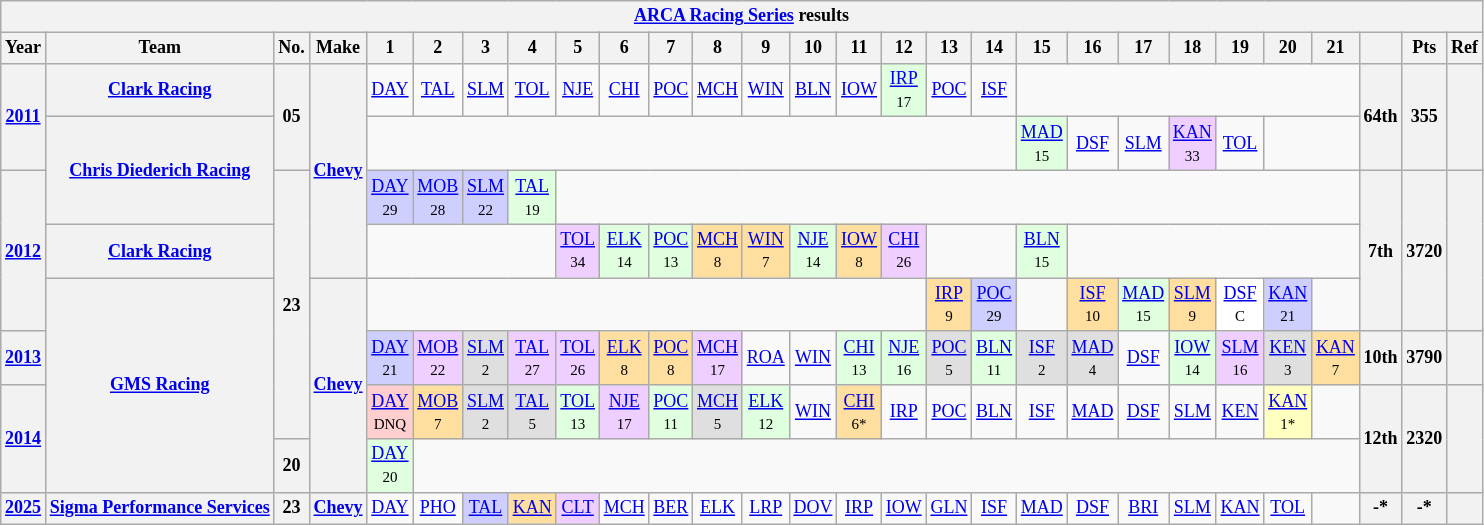<table class="wikitable" style="text-align:center; font-size:75%">
<tr>
<th colspan=28><a href='#'>ARCA Racing Series</a> results</th>
</tr>
<tr>
<th>Year</th>
<th>Team</th>
<th>No.</th>
<th>Make</th>
<th>1</th>
<th>2</th>
<th>3</th>
<th>4</th>
<th>5</th>
<th>6</th>
<th>7</th>
<th>8</th>
<th>9</th>
<th>10</th>
<th>11</th>
<th>12</th>
<th>13</th>
<th>14</th>
<th>15</th>
<th>16</th>
<th>17</th>
<th>18</th>
<th>19</th>
<th>20</th>
<th>21</th>
<th></th>
<th>Pts</th>
<th>Ref</th>
</tr>
<tr>
<th rowspan=2><a href='#'>2011</a></th>
<th><a href='#'>Clark Racing</a></th>
<th rowspan=2>05</th>
<th rowspan=4><a href='#'>Chevy</a></th>
<td><a href='#'>DAY</a></td>
<td><a href='#'>TAL</a></td>
<td><a href='#'>SLM</a></td>
<td><a href='#'>TOL</a></td>
<td><a href='#'>NJE</a></td>
<td><a href='#'>CHI</a></td>
<td><a href='#'>POC</a></td>
<td><a href='#'>MCH</a></td>
<td><a href='#'>WIN</a></td>
<td><a href='#'>BLN</a></td>
<td><a href='#'>IOW</a></td>
<td style="background:#DFFFDF;"><a href='#'>IRP</a><br><small>17</small></td>
<td><a href='#'>POC</a></td>
<td><a href='#'>ISF</a></td>
<td colspan=7></td>
<th rowspan=2>64th</th>
<th rowspan=2>355</th>
<th rowspan=2></th>
</tr>
<tr>
<th rowspan=2><a href='#'>Chris Diederich Racing</a></th>
<td colspan=14></td>
<td style="background:#DFFFDF;"><a href='#'>MAD</a><br><small>15</small></td>
<td><a href='#'>DSF</a></td>
<td><a href='#'>SLM</a></td>
<td style="background:#EFCFFF;"><a href='#'>KAN</a><br><small>33</small></td>
<td><a href='#'>TOL</a></td>
<td colspan=2></td>
</tr>
<tr>
<th rowspan=3><a href='#'>2012</a></th>
<th rowspan=5>23</th>
<td style="background:#CFCFFF;"><a href='#'>DAY</a><br><small>29</small></td>
<td style="background:#CFCFFF;"><a href='#'>MOB</a><br><small>28</small></td>
<td style="background:#CFCFFF;"><a href='#'>SLM</a><br><small>22</small></td>
<td style="background:#DFFFDF;"><a href='#'>TAL</a><br><small>19</small></td>
<td colspan=17></td>
<th rowspan=3>7th</th>
<th rowspan=3>3720</th>
<th rowspan=3></th>
</tr>
<tr>
<th><a href='#'>Clark Racing</a></th>
<td colspan=4></td>
<td style="background:#EFCFFF;"><a href='#'>TOL</a><br><small>34</small></td>
<td style="background:#DFFFDF;"><a href='#'>ELK</a><br><small>14</small></td>
<td style="background:#DFFFDF;"><a href='#'>POC</a><br><small>13</small></td>
<td style="background:#FFDF9F;"><a href='#'>MCH</a><br><small>8</small></td>
<td style="background:#FFDF9F;"><a href='#'>WIN</a><br><small>7</small></td>
<td style="background:#DFFFDF;"><a href='#'>NJE</a><br><small>14</small></td>
<td style="background:#FFDF9F;"><a href='#'>IOW</a><br><small>8</small></td>
<td style="background:#EFCFFF;"><a href='#'>CHI</a><br><small>26</small></td>
<td colspan=2></td>
<td style="background:#DFFFDF;"><a href='#'>BLN</a><br><small>15</small></td>
<td colspan=6></td>
</tr>
<tr>
<th rowspan=4><a href='#'>GMS Racing</a></th>
<th rowspan=4><a href='#'>Chevy</a></th>
<td colspan=12></td>
<td style="background:#FFDF9F;"><a href='#'>IRP</a><br><small>9</small></td>
<td style="background:#CFCFFF;"><a href='#'>POC</a><br><small>29</small></td>
<td></td>
<td style="background:#FFDF9F;"><a href='#'>ISF</a><br><small>10</small></td>
<td style="background:#DFFFDF;"><a href='#'>MAD</a><br><small>15</small></td>
<td style="background:#FFDF9F;"><a href='#'>SLM</a><br><small>9</small></td>
<td style="background:#FFFFFF;"><a href='#'>DSF</a><br><small>C</small></td>
<td style="background:#CFCFFF;"><a href='#'>KAN</a><br><small>21</small></td>
<td></td>
</tr>
<tr>
<th><a href='#'>2013</a></th>
<td style="background:#CFCFFF;"><a href='#'>DAY</a><br><small>21</small></td>
<td style="background:#EFCFFF;"><a href='#'>MOB</a><br><small>22</small></td>
<td style="background:#DFDFDF;"><a href='#'>SLM</a><br><small>2</small></td>
<td style="background:#EFCFFF;"><a href='#'>TAL</a><br><small>27</small></td>
<td style="background:#EFCFFF;"><a href='#'>TOL</a><br><small>26</small></td>
<td style="background:#FFDF9F;"><a href='#'>ELK</a><br><small>8</small></td>
<td style="background:#FFDF9F;"><a href='#'>POC</a><br><small>8</small></td>
<td style="background:#EFCFFF;"><a href='#'>MCH</a><br><small>17</small></td>
<td><a href='#'>ROA</a></td>
<td><a href='#'>WIN</a></td>
<td style="background:#DFFFDF;"><a href='#'>CHI</a><br><small>13</small></td>
<td style="background:#DFFFDF;"><a href='#'>NJE</a><br><small>16</small></td>
<td style="background:#DFDFDF;"><a href='#'>POC</a><br><small>5</small></td>
<td style="background:#DFFFDF;"><a href='#'>BLN</a><br><small>11</small></td>
<td style="background:#DFDFDF;"><a href='#'>ISF</a><br><small>2</small></td>
<td style="background:#DFDFDF;"><a href='#'>MAD</a><br><small>4</small></td>
<td><a href='#'>DSF</a></td>
<td style="background:#DFFFDF;"><a href='#'>IOW</a><br><small>14</small></td>
<td style="background:#EFCFFF;"><a href='#'>SLM</a><br><small>16</small></td>
<td style="background:#DFDFDF;"><a href='#'>KEN</a><br><small>3</small></td>
<td style="background:#FFDF9F;"><a href='#'>KAN</a><br><small>7</small></td>
<th>10th</th>
<th>3790</th>
<th></th>
</tr>
<tr>
<th rowspan=2><a href='#'>2014</a></th>
<td style="background:#FFCFCF;"><a href='#'>DAY</a><br><small>DNQ</small></td>
<td style="background:#FFDF9F;"><a href='#'>MOB</a><br><small>7</small></td>
<td style="background:#DFDFDF;"><a href='#'>SLM</a><br><small>2</small></td>
<td style="background:#DFDFDF;"><a href='#'>TAL</a><br><small>5</small></td>
<td style="background:#DFFFDF;"><a href='#'>TOL</a><br><small>13</small></td>
<td style="background:#EFCFFF;"><a href='#'>NJE</a><br><small>17</small></td>
<td style="background:#DFFFDF;"><a href='#'>POC</a><br><small>11</small></td>
<td style="background:#DFDFDF;"><a href='#'>MCH</a><br><small>5</small></td>
<td style="background:#DFFFDF;"><a href='#'>ELK</a><br><small>12</small></td>
<td><a href='#'>WIN</a></td>
<td style="background:#FFDF9F;"><a href='#'>CHI</a><br><small>6*</small></td>
<td><a href='#'>IRP</a></td>
<td><a href='#'>POC</a></td>
<td><a href='#'>BLN</a></td>
<td><a href='#'>ISF</a></td>
<td><a href='#'>MAD</a></td>
<td><a href='#'>DSF</a></td>
<td><a href='#'>SLM</a></td>
<td><a href='#'>KEN</a></td>
<td style="background:#FFFFBF;"><a href='#'>KAN</a><br><small>1*</small></td>
<td></td>
<th rowspan=2>12th</th>
<th rowspan=2>2320</th>
<th rowspan=2></th>
</tr>
<tr>
<th>20</th>
<td style="background:#DFFFDF;"><a href='#'>DAY</a><br><small>20</small></td>
<td colspan=20></td>
</tr>
<tr>
<th><a href='#'>2025</a></th>
<th><a href='#'>Sigma Performance Services</a></th>
<th>23</th>
<th><a href='#'>Chevy</a></th>
<td><a href='#'>DAY</a></td>
<td><a href='#'>PHO</a></td>
<td style="background:#CFCFFF;"><a href='#'>TAL</a><br></td>
<td style="background:#FFDF9F;"><a href='#'>KAN</a><br></td>
<td style="background:#EFCFFF;"><a href='#'>CLT</a><br></td>
<td><a href='#'>MCH</a></td>
<td><a href='#'>BER</a></td>
<td><a href='#'>ELK</a></td>
<td><a href='#'>LRP</a></td>
<td><a href='#'>DOV</a></td>
<td><a href='#'>IRP</a></td>
<td><a href='#'>IOW</a></td>
<td><a href='#'>GLN</a></td>
<td><a href='#'>ISF</a></td>
<td><a href='#'>MAD</a></td>
<td><a href='#'>DSF</a></td>
<td><a href='#'>BRI</a></td>
<td><a href='#'>SLM</a></td>
<td><a href='#'>KAN</a></td>
<td><a href='#'>TOL</a></td>
<td></td>
<th>-*</th>
<th>-*</th>
<th></th>
</tr>
</table>
